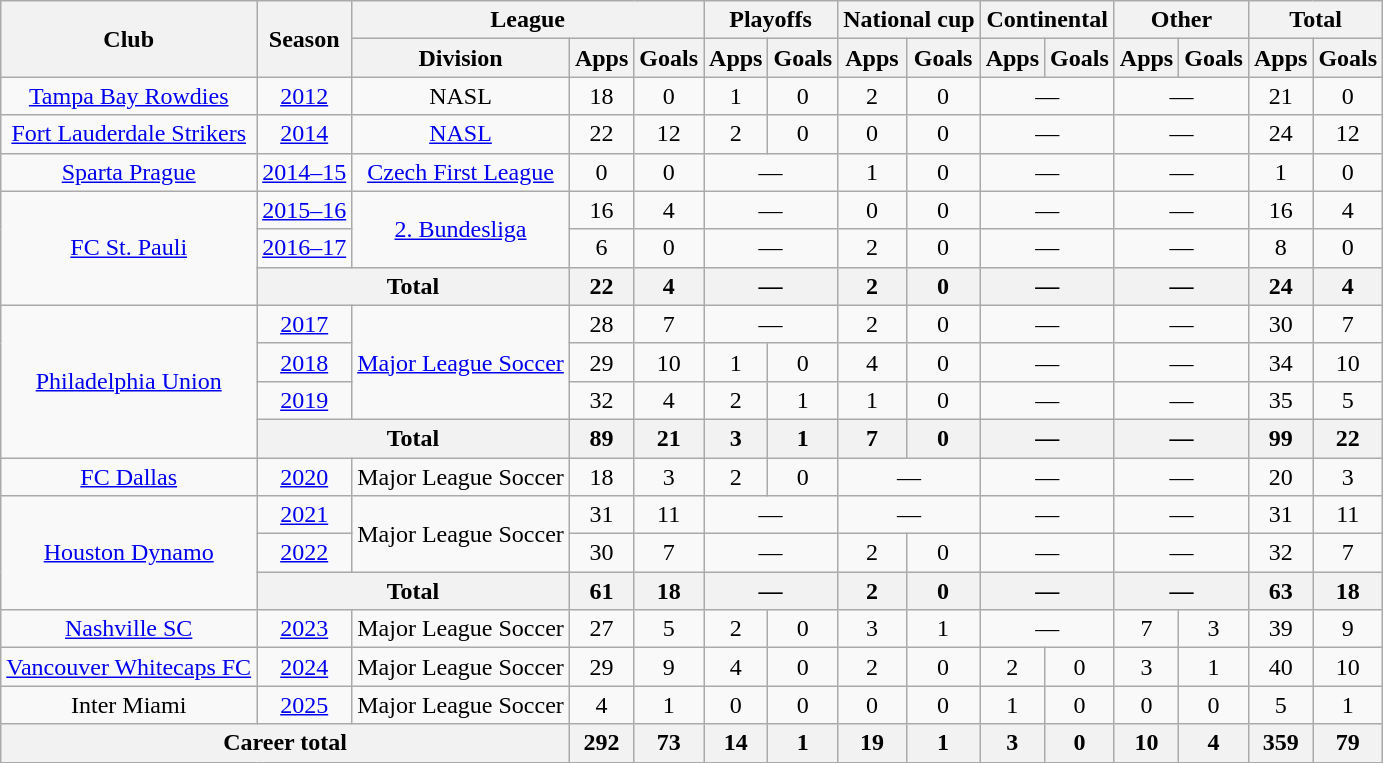<table class="wikitable" style="text-align:center">
<tr>
<th rowspan="2">Club</th>
<th rowspan="2">Season</th>
<th colspan="3">League</th>
<th colspan="2">Playoffs</th>
<th colspan="2">National cup</th>
<th colspan="2">Continental</th>
<th colspan="2">Other</th>
<th colspan="2">Total</th>
</tr>
<tr>
<th>Division</th>
<th>Apps</th>
<th>Goals</th>
<th>Apps</th>
<th>Goals</th>
<th>Apps</th>
<th>Goals</th>
<th>Apps</th>
<th>Goals</th>
<th>Apps</th>
<th>Goals</th>
<th>Apps</th>
<th>Goals</th>
</tr>
<tr>
<td><a href='#'>Tampa Bay Rowdies</a></td>
<td><a href='#'>2012</a></td>
<td>NASL</td>
<td>18</td>
<td>0</td>
<td>1</td>
<td>0</td>
<td>2</td>
<td>0</td>
<td colspan="2">—</td>
<td colspan="2">—</td>
<td>21</td>
<td>0</td>
</tr>
<tr>
<td><a href='#'>Fort Lauderdale Strikers</a></td>
<td><a href='#'>2014</a></td>
<td><a href='#'>NASL</a></td>
<td>22</td>
<td>12</td>
<td>2</td>
<td>0</td>
<td>0</td>
<td>0</td>
<td colspan="2">—</td>
<td colspan="2">—</td>
<td>24</td>
<td>12</td>
</tr>
<tr>
<td><a href='#'>Sparta Prague</a></td>
<td><a href='#'>2014–15</a></td>
<td><a href='#'>Czech First League</a></td>
<td>0</td>
<td>0</td>
<td colspan="2">—</td>
<td>1</td>
<td>0</td>
<td colspan="2">—</td>
<td colspan="2">—</td>
<td>1</td>
<td>0</td>
</tr>
<tr>
<td rowspan="3"><a href='#'>FC St. Pauli</a></td>
<td><a href='#'>2015–16</a></td>
<td rowspan="2"><a href='#'>2. Bundesliga</a></td>
<td>16</td>
<td>4</td>
<td colspan="2">—</td>
<td>0</td>
<td>0</td>
<td colspan="2">—</td>
<td colspan="2">—</td>
<td>16</td>
<td>4</td>
</tr>
<tr>
<td><a href='#'>2016–17</a></td>
<td>6</td>
<td>0</td>
<td colspan="2">—</td>
<td>2</td>
<td>0</td>
<td colspan="2">—</td>
<td colspan="2">—</td>
<td>8</td>
<td>0</td>
</tr>
<tr>
<th colspan="2">Total</th>
<th>22</th>
<th>4</th>
<th colspan="2">—</th>
<th>2</th>
<th>0</th>
<th colspan="2">—</th>
<th colspan="2">—</th>
<th>24</th>
<th>4</th>
</tr>
<tr>
<td rowspan="4"><a href='#'>Philadelphia Union</a></td>
<td><a href='#'>2017</a></td>
<td rowspan="3"><a href='#'>Major League Soccer</a></td>
<td>28</td>
<td>7</td>
<td colspan="2">—</td>
<td>2</td>
<td>0</td>
<td colspan="2">—</td>
<td colspan="2">—</td>
<td>30</td>
<td>7</td>
</tr>
<tr>
<td><a href='#'>2018</a></td>
<td>29</td>
<td>10</td>
<td>1</td>
<td>0</td>
<td>4</td>
<td>0</td>
<td colspan="2">—</td>
<td colspan="2">—</td>
<td>34</td>
<td>10</td>
</tr>
<tr>
<td><a href='#'>2019</a></td>
<td>32</td>
<td>4</td>
<td>2</td>
<td>1</td>
<td>1</td>
<td>0</td>
<td colspan="2">—</td>
<td colspan="2">—</td>
<td>35</td>
<td>5</td>
</tr>
<tr>
<th colspan="2">Total</th>
<th>89</th>
<th>21</th>
<th>3</th>
<th>1</th>
<th>7</th>
<th>0</th>
<th colspan="2">—</th>
<th colspan="2">—</th>
<th>99</th>
<th>22</th>
</tr>
<tr>
<td><a href='#'>FC Dallas</a></td>
<td><a href='#'>2020</a></td>
<td>Major League Soccer</td>
<td>18</td>
<td>3</td>
<td>2</td>
<td>0</td>
<td colspan="2">—</td>
<td colspan="2">—</td>
<td colspan="2">—</td>
<td>20</td>
<td>3</td>
</tr>
<tr>
<td rowspan="3"><a href='#'>Houston Dynamo</a></td>
<td><a href='#'>2021</a></td>
<td rowspan="2">Major League Soccer</td>
<td>31</td>
<td>11</td>
<td colspan="2">—</td>
<td colspan="2">—</td>
<td colspan="2">—</td>
<td colspan="2">—</td>
<td>31</td>
<td>11</td>
</tr>
<tr>
<td><a href='#'>2022</a></td>
<td>30</td>
<td>7</td>
<td colspan="2">—</td>
<td>2</td>
<td>0</td>
<td colspan="2">—</td>
<td colspan="2">—</td>
<td>32</td>
<td>7</td>
</tr>
<tr>
<th colspan="2">Total</th>
<th>61</th>
<th>18</th>
<th colspan="2">—</th>
<th>2</th>
<th>0</th>
<th colspan="2">—</th>
<th colspan="2">—</th>
<th>63</th>
<th>18</th>
</tr>
<tr>
<td><a href='#'>Nashville SC</a></td>
<td><a href='#'>2023</a></td>
<td>Major League Soccer</td>
<td>27</td>
<td>5</td>
<td>2</td>
<td>0</td>
<td>3</td>
<td>1</td>
<td colspan="2">—</td>
<td>7</td>
<td>3</td>
<td>39</td>
<td>9</td>
</tr>
<tr>
<td><a href='#'>Vancouver Whitecaps FC</a></td>
<td><a href='#'>2024</a></td>
<td>Major League Soccer</td>
<td>29</td>
<td>9</td>
<td>4</td>
<td>0</td>
<td>2</td>
<td>0</td>
<td>2</td>
<td>0</td>
<td>3</td>
<td>1</td>
<td>40</td>
<td>10</td>
</tr>
<tr>
<td>Inter Miami</td>
<td><a href='#'>2025</a></td>
<td>Major League Soccer</td>
<td>4</td>
<td>1</td>
<td>0</td>
<td>0</td>
<td>0</td>
<td>0</td>
<td>1</td>
<td>0</td>
<td>0</td>
<td>0</td>
<td>5</td>
<td>1</td>
</tr>
<tr>
<th colspan="3">Career total</th>
<th>292</th>
<th>73</th>
<th>14</th>
<th>1</th>
<th>19</th>
<th>1</th>
<th>3</th>
<th>0</th>
<th>10</th>
<th>4</th>
<th>359</th>
<th>79</th>
</tr>
</table>
